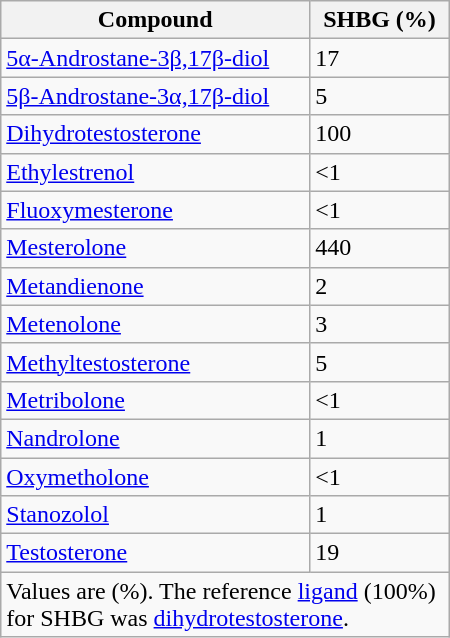<table class="wikitable center sortable mw-collapsible mw-collapsed" style="width:300px; text-align:left; margin-left:auto; margin-right:auto; border:none;">
<tr>
<th>Compound</th>
<th data-sort-type="number">SHBG (%)</th>
</tr>
<tr>
<td><a href='#'>5α-Androstane-3β,17β-diol</a></td>
<td>17</td>
</tr>
<tr>
<td><a href='#'>5β-Androstane-3α,17β-diol</a></td>
<td>5</td>
</tr>
<tr>
<td><a href='#'>Dihydrotestosterone</a></td>
<td>100</td>
</tr>
<tr>
<td><a href='#'>Ethylestrenol</a></td>
<td><1</td>
</tr>
<tr>
<td><a href='#'>Fluoxymesterone</a></td>
<td><1</td>
</tr>
<tr>
<td><a href='#'>Mesterolone</a></td>
<td>440</td>
</tr>
<tr>
<td><a href='#'>Metandienone</a></td>
<td>2</td>
</tr>
<tr>
<td><a href='#'>Metenolone</a></td>
<td>3</td>
</tr>
<tr>
<td><a href='#'>Methyltestosterone</a></td>
<td>5</td>
</tr>
<tr>
<td><a href='#'>Metribolone</a></td>
<td><1</td>
</tr>
<tr>
<td><a href='#'>Nandrolone</a></td>
<td>1</td>
</tr>
<tr>
<td><a href='#'>Oxymetholone</a></td>
<td><1</td>
</tr>
<tr>
<td><a href='#'>Stanozolol</a></td>
<td>1</td>
</tr>
<tr>
<td><a href='#'>Testosterone</a></td>
<td>19</td>
</tr>
<tr class="sortbottom">
<td colspan="2" style="width: 1px;">Values are  (%). The reference <a href='#'>ligand</a> (100%) for SHBG was <a href='#'>dihydrotestosterone</a>.</td>
</tr>
</table>
